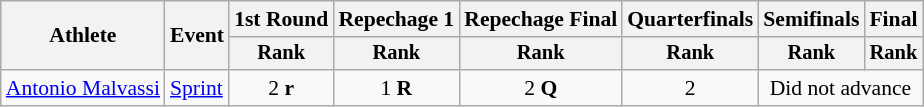<table class=wikitable style=font-size:90%;text-align:center>
<tr>
<th rowspan=2>Athlete</th>
<th rowspan=2>Event</th>
<th>1st Round</th>
<th>Repechage 1</th>
<th>Repechage Final</th>
<th>Quarterfinals</th>
<th>Semifinals</th>
<th>Final</th>
</tr>
<tr style=font-size:95%>
<th>Rank</th>
<th>Rank</th>
<th>Rank</th>
<th>Rank</th>
<th>Rank</th>
<th>Rank</th>
</tr>
<tr>
<td align=left><a href='#'>Antonio Malvassi</a></td>
<td align=left><a href='#'>Sprint</a></td>
<td>2 <strong>r</strong></td>
<td>1 <strong>R</strong></td>
<td>2 <strong>Q</strong></td>
<td>2</td>
<td colspan=2>Did not advance</td>
</tr>
</table>
